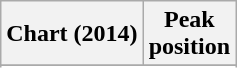<table class="wikitable sortable">
<tr>
<th>Chart (2014)</th>
<th>Peak<br>position</th>
</tr>
<tr>
</tr>
<tr>
</tr>
</table>
